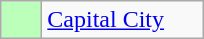<table class="wikitable">
<tr>
<th scope="row"  style="width:20px; background:#bfb;"></th>
<td style="width:100px;"><a href='#'>Capital City</a></td>
</tr>
</table>
